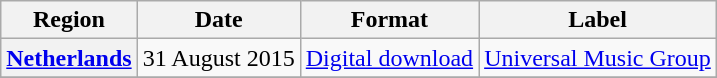<table class="wikitable sortable plainrowheaders">
<tr>
<th scope="col">Region</th>
<th scope="col">Date</th>
<th scope="col">Format</th>
<th scope="col">Label</th>
</tr>
<tr>
<th scope="row"><a href='#'>Netherlands</a></th>
<td>31 August 2015</td>
<td><a href='#'>Digital download</a></td>
<td><a href='#'>Universal Music Group</a></td>
</tr>
<tr>
</tr>
</table>
